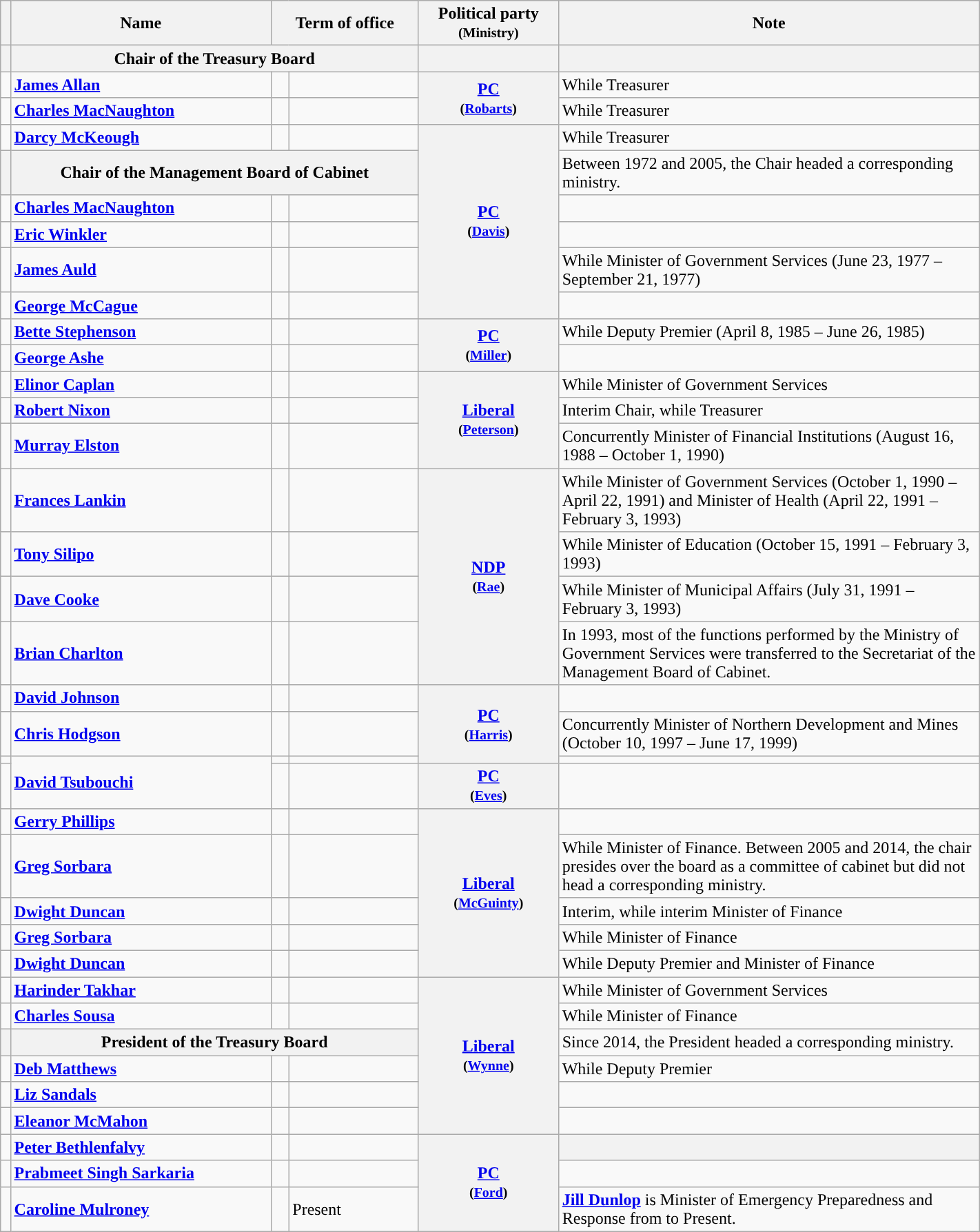<table class="wikitable" style="width: 75%">
<tr>
<th></th>
<th>Name</th>
<th colspan=2>Term of office</th>
<th>Political party<br><small>(Ministry)</small></th>
<th style="width: 400px;">Note</th>
</tr>
<tr>
<th></th>
<th colspan=3>Chair of the Treasury Board</th>
<th></th>
<th></th>
</tr>
<tr>
<td style="background:"></td>
<td><strong><a href='#'>James Allan</a></strong></td>
<td></td>
<td></td>
<th rowspan=2; style="background:"><a href='#'>PC</a><br><small>(<a href='#'>Robarts</a>)</small></th>
<td>While Treasurer</td>
</tr>
<tr>
<td style="background:"></td>
<td><strong><a href='#'>Charles MacNaughton</a></strong></td>
<td></td>
<td></td>
<td>While Treasurer</td>
</tr>
<tr>
<td style="background:"></td>
<td><strong><a href='#'>Darcy McKeough</a></strong></td>
<td></td>
<td></td>
<th rowspan=6; style="background:"><a href='#'>PC</a><br><small>(<a href='#'>Davis</a>)</small></th>
<td>While Treasurer</td>
</tr>
<tr>
<th></th>
<th colspan=3>Chair of the Management Board of Cabinet</th>
<td>Between 1972 and 2005, the Chair headed a corresponding ministry.</td>
</tr>
<tr>
<td style="background:"></td>
<td><strong><a href='#'>Charles MacNaughton</a></strong></td>
<td></td>
<td></td>
<td></td>
</tr>
<tr>
<td style="background:"></td>
<td><strong><a href='#'>Eric Winkler</a></strong></td>
<td></td>
<td></td>
<td></td>
</tr>
<tr>
<td style="background:"></td>
<td><strong><a href='#'>James Auld</a></strong></td>
<td></td>
<td></td>
<td>While Minister of Government Services (June 23, 1977 – September 21, 1977)</td>
</tr>
<tr>
<td style="background:"></td>
<td><strong><a href='#'>George McCague</a></strong></td>
<td></td>
<td></td>
<td></td>
</tr>
<tr>
<td style="background:"></td>
<td><strong><a href='#'>Bette Stephenson</a></strong></td>
<td></td>
<td></td>
<th rowspan=2; style="background:"><a href='#'>PC</a><br><small>(<a href='#'>Miller</a>)</small></th>
<td>While Deputy Premier (April 8, 1985 – June 26, 1985)</td>
</tr>
<tr>
<td style="background:"></td>
<td><strong><a href='#'>George Ashe</a></strong></td>
<td></td>
<td></td>
<td></td>
</tr>
<tr>
<td style="background:"></td>
<td><strong><a href='#'>Elinor Caplan</a></strong></td>
<td></td>
<td></td>
<th rowspan=3; style="background:"><a href='#'>Liberal</a><br><small>(<a href='#'>Peterson</a>)</small></th>
<td>While Minister of Government Services</td>
</tr>
<tr>
<td style="background:"></td>
<td><strong><a href='#'>Robert Nixon</a></strong></td>
<td></td>
<td></td>
<td>Interim Chair, while Treasurer</td>
</tr>
<tr>
<td style="background:"></td>
<td><strong><a href='#'>Murray Elston</a></strong></td>
<td></td>
<td></td>
<td>Concurrently Minister of Financial Institutions (August 16, 1988 – October 1, 1990)</td>
</tr>
<tr>
<td style="background:"></td>
<td><strong><a href='#'>Frances Lankin</a></strong></td>
<td></td>
<td></td>
<th rowspan=4 ; style="background:"><a href='#'>NDP</a><br><small>(<a href='#'>Rae</a>)</small></th>
<td>While Minister of Government Services (October 1, 1990 – April 22, 1991) and Minister of Health (April 22, 1991 – February 3, 1993)</td>
</tr>
<tr>
<td style="background:"></td>
<td><strong><a href='#'>Tony Silipo</a></strong></td>
<td></td>
<td></td>
<td>While Minister of Education (October 15, 1991 – February 3, 1993)</td>
</tr>
<tr>
<td style="background:"></td>
<td><strong><a href='#'>Dave Cooke</a></strong></td>
<td></td>
<td></td>
<td>While Minister of Municipal Affairs (July 31, 1991 – February 3, 1993)</td>
</tr>
<tr>
<td style="background:"></td>
<td><strong><a href='#'>Brian Charlton</a></strong></td>
<td></td>
<td></td>
<td>In 1993, most of the functions performed by the Ministry of Government Services were transferred to the Secretariat of the Management Board of Cabinet.</td>
</tr>
<tr>
<td style="background:"></td>
<td><strong><a href='#'>David Johnson</a></strong></td>
<td></td>
<td></td>
<th rowspan=3 ; style="background:"><a href='#'>PC</a><br><small>(<a href='#'>Harris</a>)</small></th>
<td></td>
</tr>
<tr>
<td style="background:"></td>
<td><strong><a href='#'>Chris Hodgson</a></strong></td>
<td></td>
<td></td>
<td>Concurrently Minister of Northern Development and Mines (October 10, 1997 – June 17, 1999)</td>
</tr>
<tr>
<td style="background:"></td>
<td rowspan=2><strong><a href='#'>David Tsubouchi</a></strong></td>
<td></td>
<td></td>
<td></td>
</tr>
<tr>
<td style="background:"></td>
<td></td>
<td></td>
<th style="background:"><a href='#'>PC</a><br><small>(<a href='#'>Eves</a>)</small></th>
<td></td>
</tr>
<tr>
<td style="background:"></td>
<td><strong><a href='#'>Gerry Phillips</a></strong></td>
<td></td>
<td></td>
<th rowspan=5; style="background:"><a href='#'>Liberal</a><br><small>(<a href='#'>McGuinty</a>)</small></th>
<td></td>
</tr>
<tr>
<td style="background:"></td>
<td><strong><a href='#'>Greg Sorbara</a></strong></td>
<td></td>
<td></td>
<td>While Minister of Finance. Between 2005 and 2014, the chair presides over the board as a committee of cabinet but did not head a corresponding ministry.</td>
</tr>
<tr>
<td style="background:"></td>
<td><strong><a href='#'>Dwight Duncan</a></strong></td>
<td></td>
<td></td>
<td>Interim, while interim Minister of Finance</td>
</tr>
<tr>
<td style="background:"></td>
<td><strong><a href='#'>Greg Sorbara</a></strong></td>
<td></td>
<td></td>
<td>While Minister of Finance</td>
</tr>
<tr>
<td style="background:"></td>
<td><strong><a href='#'>Dwight Duncan</a></strong></td>
<td></td>
<td></td>
<td>While Deputy Premier and Minister of Finance</td>
</tr>
<tr>
<td style="background:"></td>
<td><strong><a href='#'>Harinder Takhar</a></strong></td>
<td></td>
<td></td>
<th rowspan=6; style="background:"><a href='#'>Liberal</a><br><small>(<a href='#'>Wynne</a>)</small></th>
<td>While Minister of Government Services</td>
</tr>
<tr>
<td style="background:"></td>
<td><strong><a href='#'>Charles Sousa</a></strong></td>
<td></td>
<td></td>
<td>While Minister of Finance</td>
</tr>
<tr>
<th></th>
<th colspan=3>President of the Treasury Board</th>
<td>Since 2014, the President headed a corresponding ministry.</td>
</tr>
<tr>
<td style="background:"></td>
<td><strong><a href='#'>Deb Matthews</a></strong></td>
<td></td>
<td></td>
<td>While Deputy Premier</td>
</tr>
<tr>
<td style="background:"></td>
<td><strong><a href='#'>Liz Sandals</a></strong></td>
<td></td>
<td></td>
<td></td>
</tr>
<tr>
<td style="background:"></td>
<td><strong><a href='#'>Eleanor McMahon</a></strong></td>
<td></td>
<td></td>
<td></td>
</tr>
<tr>
<td style="background:"></td>
<td><strong><a href='#'>Peter Bethlenfalvy</a></strong></td>
<td></td>
<td></td>
<th rowspan=3; style="background:"><a href='#'>PC</a><br><small>(<a href='#'>Ford</a>)</small></th>
<th></th>
</tr>
<tr>
<td style="background:"></td>
<td><strong><a href='#'>Prabmeet Singh Sarkaria</a></strong></td>
<td></td>
<td></td>
<td></td>
</tr>
<tr>
<td style="background:"></td>
<td><strong><a href='#'>Caroline Mulroney</a></strong></td>
<td></td>
<td>Present</td>
<td><strong><a href='#'>Jill Dunlop</a></strong> is Minister of Emergency Preparedness and Response from  to Present.</td>
</tr>
</table>
